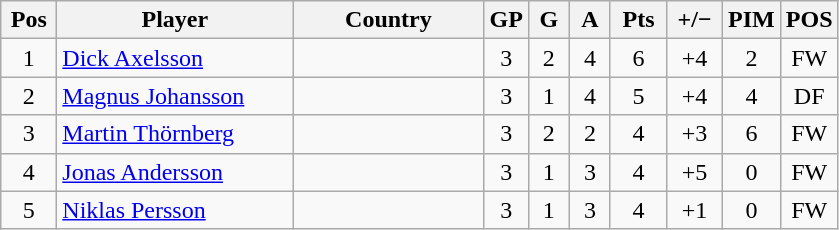<table class="wikitable sortable" style="text-align: center;">
<tr>
<th width=30>Pos</th>
<th width=150>Player</th>
<th width=120>Country</th>
<th width=20>GP</th>
<th width=20>G</th>
<th width=20>A</th>
<th width=30>Pts</th>
<th width=30>+/−</th>
<th width=30>PIM</th>
<th width=30>POS</th>
</tr>
<tr>
<td>1</td>
<td align=left><a href='#'>Dick Axelsson</a></td>
<td align=left></td>
<td>3</td>
<td>2</td>
<td>4</td>
<td>6</td>
<td>+4</td>
<td>2</td>
<td>FW</td>
</tr>
<tr>
<td>2</td>
<td align=left><a href='#'>Magnus Johansson</a></td>
<td align=left></td>
<td>3</td>
<td>1</td>
<td>4</td>
<td>5</td>
<td>+4</td>
<td>4</td>
<td>DF</td>
</tr>
<tr>
<td>3</td>
<td align=left><a href='#'>Martin Thörnberg</a></td>
<td align=left></td>
<td>3</td>
<td>2</td>
<td>2</td>
<td>4</td>
<td>+3</td>
<td>6</td>
<td>FW</td>
</tr>
<tr>
<td>4</td>
<td align=left><a href='#'>Jonas Andersson</a></td>
<td align=left></td>
<td>3</td>
<td>1</td>
<td>3</td>
<td>4</td>
<td>+5</td>
<td>0</td>
<td>FW</td>
</tr>
<tr>
<td>5</td>
<td align=left><a href='#'>Niklas Persson</a></td>
<td align=left></td>
<td>3</td>
<td>1</td>
<td>3</td>
<td>4</td>
<td>+1</td>
<td>0</td>
<td>FW</td>
</tr>
</table>
